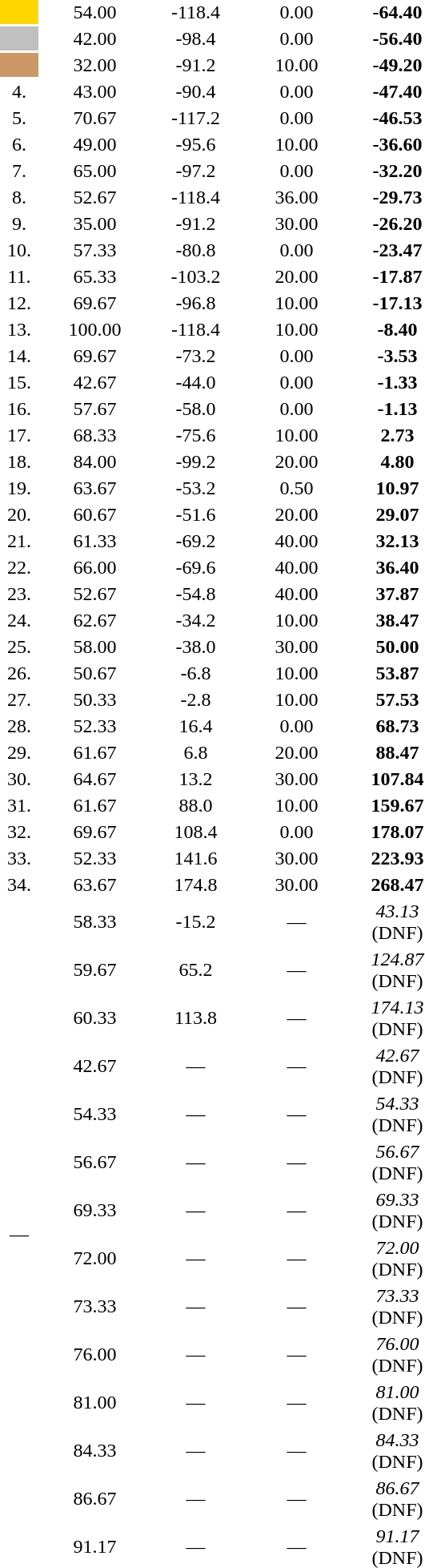<table style="text-align:center">
<tr>
<td width=30 bgcolor=gold></td>
<td align=left></td>
<td width=80>54.00</td>
<td width=80>-118.4</td>
<td width=80>0.00</td>
<td width=80><strong>-64.40</strong></td>
</tr>
<tr>
<td bgcolor=silver></td>
<td align=left></td>
<td>42.00</td>
<td>-98.4</td>
<td>0.00</td>
<td><strong>-56.40</strong></td>
</tr>
<tr>
<td bgcolor=cc9966></td>
<td align=left></td>
<td>32.00</td>
<td>-91.2</td>
<td>10.00</td>
<td><strong>-49.20</strong></td>
</tr>
<tr>
<td>4.</td>
<td align=left></td>
<td>43.00</td>
<td>-90.4</td>
<td>0.00</td>
<td><strong>-47.40</strong></td>
</tr>
<tr>
<td>5.</td>
<td align=left></td>
<td>70.67</td>
<td>-117.2</td>
<td>0.00</td>
<td><strong>-46.53</strong></td>
</tr>
<tr>
<td>6.</td>
<td align=left></td>
<td>49.00</td>
<td>-95.6</td>
<td>10.00</td>
<td><strong>-36.60</strong></td>
</tr>
<tr>
<td>7.</td>
<td align=left></td>
<td>65.00</td>
<td>-97.2</td>
<td>0.00</td>
<td><strong>-32.20</strong></td>
</tr>
<tr>
<td>8.</td>
<td align=left></td>
<td>52.67</td>
<td>-118.4</td>
<td>36.00</td>
<td><strong>-29.73</strong></td>
</tr>
<tr>
<td>9.</td>
<td align=left></td>
<td>35.00</td>
<td>-91.2</td>
<td>30.00</td>
<td><strong>-26.20</strong></td>
</tr>
<tr>
<td>10.</td>
<td align=left></td>
<td>57.33</td>
<td>-80.8</td>
<td>0.00</td>
<td><strong>-23.47</strong></td>
</tr>
<tr>
<td>11.</td>
<td align=left></td>
<td>65.33</td>
<td>-103.2</td>
<td>20.00</td>
<td><strong>-17.87</strong></td>
</tr>
<tr>
<td>12.</td>
<td align=left></td>
<td>69.67</td>
<td>-96.8</td>
<td>10.00</td>
<td><strong>-17.13</strong></td>
</tr>
<tr>
<td>13.</td>
<td align=left></td>
<td>100.00</td>
<td>-118.4</td>
<td>10.00</td>
<td><strong>-8.40</strong></td>
</tr>
<tr>
<td>14.</td>
<td align=left></td>
<td>69.67</td>
<td>-73.2</td>
<td>0.00</td>
<td><strong>-3.53</strong></td>
</tr>
<tr>
<td>15.</td>
<td align=left></td>
<td>42.67</td>
<td>-44.0</td>
<td>0.00</td>
<td><strong>-1.33</strong></td>
</tr>
<tr>
<td>16.</td>
<td align=left></td>
<td>57.67</td>
<td>-58.0</td>
<td>0.00</td>
<td><strong>-1.13</strong></td>
</tr>
<tr>
<td>17.</td>
<td align=left></td>
<td>68.33</td>
<td>-75.6</td>
<td>10.00</td>
<td><strong>2.73</strong></td>
</tr>
<tr>
<td>18.</td>
<td align=left></td>
<td>84.00</td>
<td>-99.2</td>
<td>20.00</td>
<td><strong>4.80</strong></td>
</tr>
<tr>
<td>19.</td>
<td align=left></td>
<td>63.67</td>
<td>-53.2</td>
<td>0.50</td>
<td><strong>10.97</strong></td>
</tr>
<tr>
<td>20.</td>
<td align=left></td>
<td>60.67</td>
<td>-51.6</td>
<td>20.00</td>
<td><strong>29.07</strong></td>
</tr>
<tr>
<td>21.</td>
<td align=left></td>
<td>61.33</td>
<td>-69.2</td>
<td>40.00</td>
<td><strong>32.13</strong></td>
</tr>
<tr>
<td>22.</td>
<td align=left></td>
<td>66.00</td>
<td>-69.6</td>
<td>40.00</td>
<td><strong>36.40</strong></td>
</tr>
<tr>
<td>23.</td>
<td align=left></td>
<td>52.67</td>
<td>-54.8</td>
<td>40.00</td>
<td><strong>37.87</strong></td>
</tr>
<tr>
<td>24.</td>
<td align=left></td>
<td>62.67</td>
<td>-34.2</td>
<td>10.00</td>
<td><strong>38.47</strong></td>
</tr>
<tr>
<td>25.</td>
<td align=left></td>
<td>58.00</td>
<td>-38.0</td>
<td>30.00</td>
<td><strong>50.00</strong></td>
</tr>
<tr>
<td>26.</td>
<td align=left></td>
<td>50.67</td>
<td>-6.8</td>
<td>10.00</td>
<td><strong>53.87</strong></td>
</tr>
<tr>
<td>27.</td>
<td align=left></td>
<td>50.33</td>
<td>-2.8</td>
<td>10.00</td>
<td><strong>57.53</strong></td>
</tr>
<tr>
<td>28.</td>
<td align=left></td>
<td>52.33</td>
<td>16.4</td>
<td>0.00</td>
<td><strong>68.73</strong></td>
</tr>
<tr>
<td>29.</td>
<td align=left></td>
<td>61.67</td>
<td>6.8</td>
<td>20.00</td>
<td><strong>88.47</strong></td>
</tr>
<tr>
<td>30.</td>
<td align=left></td>
<td>64.67</td>
<td>13.2</td>
<td>30.00</td>
<td><strong>107.84</strong></td>
</tr>
<tr>
<td>31.</td>
<td align=left></td>
<td>61.67</td>
<td>88.0</td>
<td>10.00</td>
<td><strong>159.67</strong></td>
</tr>
<tr>
<td>32.</td>
<td align=left></td>
<td>69.67</td>
<td>108.4</td>
<td>0.00</td>
<td><strong>178.07</strong></td>
</tr>
<tr>
<td>33.</td>
<td align=left></td>
<td>52.33</td>
<td>141.6</td>
<td>30.00</td>
<td><strong>223.93</strong></td>
</tr>
<tr>
<td>34.</td>
<td align=left></td>
<td>63.67</td>
<td>174.8</td>
<td>30.00</td>
<td><strong>268.47</strong></td>
</tr>
<tr>
<td rowspan=14>—</td>
<td align=left></td>
<td>58.33</td>
<td>-15.2</td>
<td>—</td>
<td><em>43.13</em> (DNF)</td>
</tr>
<tr>
<td align=left></td>
<td>59.67</td>
<td>65.2</td>
<td>—</td>
<td><em>124.87</em> (DNF)</td>
</tr>
<tr>
<td align=left></td>
<td>60.33</td>
<td>113.8</td>
<td>—</td>
<td><em>174.13</em> (DNF)</td>
</tr>
<tr>
<td align=left></td>
<td>42.67</td>
<td>—</td>
<td>—</td>
<td><em>42.67</em> (DNF)</td>
</tr>
<tr>
<td align=left></td>
<td>54.33</td>
<td>—</td>
<td>—</td>
<td><em>54.33</em> (DNF)</td>
</tr>
<tr>
<td align=left></td>
<td>56.67</td>
<td>—</td>
<td>—</td>
<td><em>56.67</em> (DNF)</td>
</tr>
<tr>
<td align=left></td>
<td>69.33</td>
<td>—</td>
<td>—</td>
<td><em>69.33</em> (DNF)</td>
</tr>
<tr>
<td align=left></td>
<td>72.00</td>
<td>—</td>
<td>—</td>
<td><em>72.00</em> (DNF)</td>
</tr>
<tr>
<td align=left></td>
<td>73.33</td>
<td>—</td>
<td>—</td>
<td><em>73.33</em> (DNF)</td>
</tr>
<tr>
<td align=left></td>
<td>76.00</td>
<td>—</td>
<td>—</td>
<td><em>76.00</em> (DNF)</td>
</tr>
<tr>
<td align=left></td>
<td>81.00</td>
<td>—</td>
<td>—</td>
<td><em>81.00</em> (DNF)</td>
</tr>
<tr>
<td align=left></td>
<td>84.33</td>
<td>—</td>
<td>—</td>
<td><em>84.33</em> (DNF)</td>
</tr>
<tr>
<td align=left></td>
<td>86.67</td>
<td>—</td>
<td>—</td>
<td><em>86.67</em> (DNF)</td>
</tr>
<tr>
<td align=left></td>
<td>91.17</td>
<td>—</td>
<td>—</td>
<td><em>91.17</em> (DNF)</td>
</tr>
</table>
